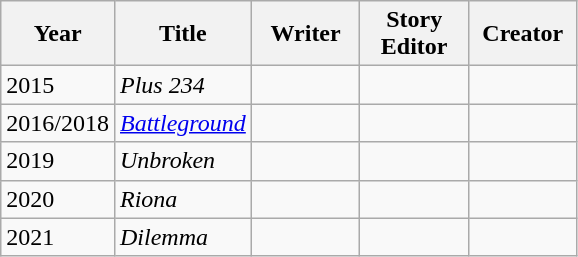<table class="wikitable">
<tr>
<th>Year</th>
<th>Title</th>
<th width=65>Writer</th>
<th width=65>Story<br>Editor</th>
<th width=65>Creator</th>
</tr>
<tr>
<td>2015</td>
<td><em>Plus 234</em></td>
<td></td>
<td></td>
<td></td>
</tr>
<tr>
<td>2016/2018</td>
<td><em><a href='#'>Battleground</a></em></td>
<td></td>
<td></td>
<td></td>
</tr>
<tr>
<td>2019</td>
<td><em>Unbroken</em></td>
<td></td>
<td></td>
<td></td>
</tr>
<tr>
<td>2020</td>
<td><em>Riona</em></td>
<td></td>
<td></td>
<td></td>
</tr>
<tr>
<td>2021</td>
<td><em>Dilemma</em></td>
<td></td>
<td></td>
<td></td>
</tr>
</table>
